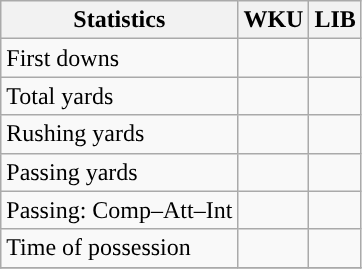<table class="wikitable" style="float: left;">
<tr>
<th>Statistics</th>
<th>WKU</th>
<th>LIB</th>
</tr>
<tr>
<td>First downs</td>
<td></td>
<td></td>
</tr>
<tr>
<td>Total yards</td>
<td></td>
<td></td>
</tr>
<tr>
<td>Rushing yards</td>
<td></td>
<td></td>
</tr>
<tr>
<td>Passing yards</td>
<td></td>
<td></td>
</tr>
<tr>
<td>Passing: Comp–Att–Int</td>
<td></td>
<td></td>
</tr>
<tr>
<td>Time of possession</td>
<td></td>
<td></td>
</tr>
<tr>
</tr>
</table>
